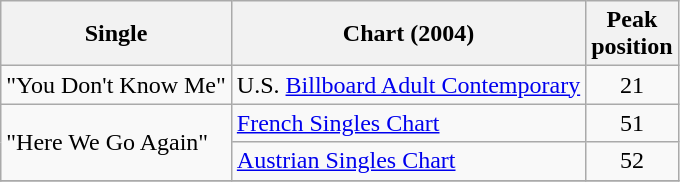<table class="wikitable">
<tr>
<th align="left">Single</th>
<th align="left">Chart (2004)</th>
<th align="center">Peak <br>position</th>
</tr>
<tr>
<td align="left">"You Don't Know Me"</td>
<td align="left">U.S. <a href='#'>Billboard Adult Contemporary</a></td>
<td align="center">21</td>
</tr>
<tr>
<td align="left" rowspan=2>"Here We Go Again"</td>
<td align="left"><a href='#'>French Singles Chart</a></td>
<td align="center">51</td>
</tr>
<tr>
<td align="left"><a href='#'>Austrian Singles Chart</a></td>
<td align="center">52</td>
</tr>
<tr>
</tr>
</table>
